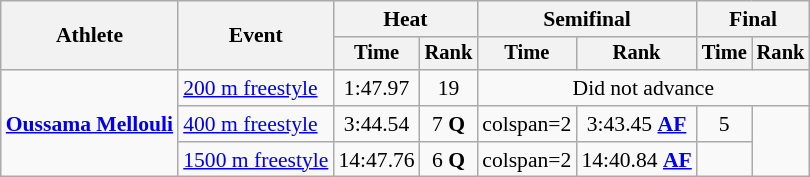<table class=wikitable style="font-size:90%">
<tr>
<th rowspan="2">Athlete</th>
<th rowspan="2">Event</th>
<th colspan="2">Heat</th>
<th colspan="2">Semifinal</th>
<th colspan="2">Final</th>
</tr>
<tr style="font-size:95%">
<th>Time</th>
<th>Rank</th>
<th>Time</th>
<th>Rank</th>
<th>Time</th>
<th>Rank</th>
</tr>
<tr align=center>
<td align=left rowspan=3><strong><a href='#'>Oussama Mellouli</a></strong></td>
<td align=left><a href='#'>200 m freestyle</a></td>
<td>1:47.97</td>
<td>19</td>
<td colspan=4>Did not advance</td>
</tr>
<tr align=center>
<td align=left><a href='#'>400 m freestyle</a></td>
<td>3:44.54</td>
<td>7 <strong>Q</strong></td>
<td>colspan=2 </td>
<td>3:43.45 <strong><a href='#'>AF</a></strong></td>
<td>5</td>
</tr>
<tr align=center>
<td align=left><a href='#'>1500 m freestyle</a></td>
<td>14:47.76</td>
<td>6 <strong>Q</strong></td>
<td>colspan=2 </td>
<td>14:40.84 <strong><a href='#'>AF</a></strong></td>
<td></td>
</tr>
</table>
